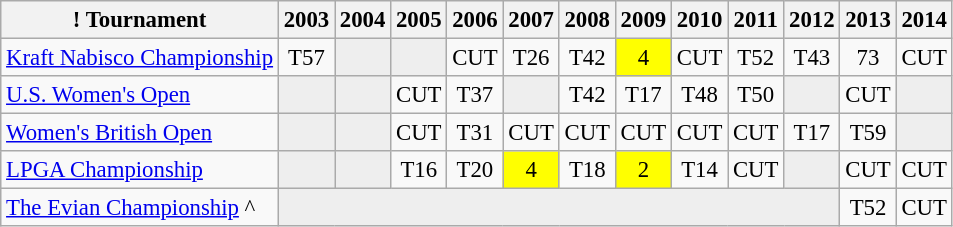<table class="wikitable" style="font-size:95%;text-align:center;">
<tr>
<th>! Tournament</th>
<th>2003</th>
<th align="center">2004</th>
<th>2005</th>
<th>2006</th>
<th>2007</th>
<th>2008</th>
<th>2009</th>
<th>2010</th>
<th>2011</th>
<th>2012</th>
<th>2013</th>
<th>2014</th>
</tr>
<tr>
<td align=left><a href='#'>Kraft Nabisco Championship</a></td>
<td>T57</td>
<td style="background:#eeeeee;"></td>
<td style="background:#eeeeee;"></td>
<td>CUT</td>
<td>T26</td>
<td>T42</td>
<td style="background:yellow;">4</td>
<td>CUT</td>
<td>T52</td>
<td>T43</td>
<td>73</td>
<td>CUT</td>
</tr>
<tr>
<td align=left><a href='#'>U.S. Women's Open</a></td>
<td style="background:#eeeeee;"></td>
<td style="background:#eeeeee;"></td>
<td>CUT</td>
<td>T37</td>
<td style="background:#eeeeee;"></td>
<td>T42</td>
<td>T17</td>
<td>T48</td>
<td>T50</td>
<td style="background:#eeeeee;"></td>
<td>CUT</td>
<td style="background:#eeeeee;"></td>
</tr>
<tr>
<td align=left><a href='#'>Women's British Open</a></td>
<td style="background:#eeeeee;"></td>
<td style="background:#eeeeee;"></td>
<td>CUT</td>
<td>T31</td>
<td>CUT</td>
<td>CUT</td>
<td>CUT</td>
<td>CUT</td>
<td>CUT</td>
<td>T17</td>
<td>T59</td>
<td style="background:#eeeeee;"></td>
</tr>
<tr>
<td align=left><a href='#'>LPGA Championship</a></td>
<td style="background:#eeeeee;"></td>
<td style="background:#eeeeee;"></td>
<td>T16</td>
<td>T20</td>
<td style="background:yellow;">4</td>
<td>T18</td>
<td style="background:yellow;">2</td>
<td>T14</td>
<td>CUT</td>
<td style="background:#eeeeee;"></td>
<td>CUT</td>
<td>CUT</td>
</tr>
<tr>
<td align=left><a href='#'>The Evian Championship</a> ^</td>
<td style="background:#eeeeee;" colspan=10></td>
<td>T52</td>
<td>CUT</td>
</tr>
</table>
